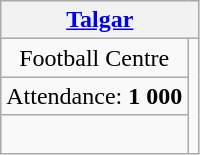<table class="wikitable" style="text-align:center;">
<tr>
<th colspan=2 align="center"><a href='#'>Talgar</a></th>
</tr>
<tr>
<td>Football Centre</td>
<td rowspan=3 align="center"></td>
</tr>
<tr>
<td>Attendance: <strong>1 000</strong></td>
</tr>
<tr>
<td> </td>
</tr>
</table>
